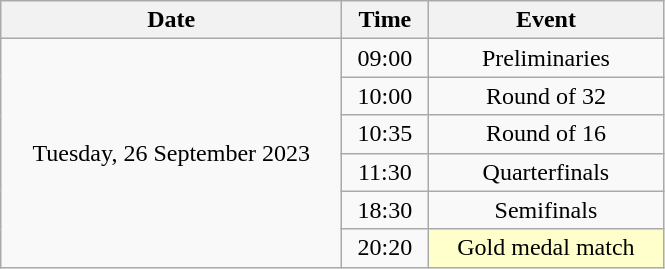<table class = "wikitable" style="text-align:center;">
<tr>
<th width=220>Date</th>
<th width=50>Time</th>
<th width=150>Event</th>
</tr>
<tr>
<td rowspan=6>Tuesday, 26 September 2023</td>
<td>09:00</td>
<td>Preliminaries</td>
</tr>
<tr>
<td>10:00</td>
<td>Round of 32</td>
</tr>
<tr>
<td>10:35</td>
<td>Round of 16</td>
</tr>
<tr>
<td>11:30</td>
<td>Quarterfinals</td>
</tr>
<tr>
<td>18:30</td>
<td>Semifinals</td>
</tr>
<tr>
<td>20:20</td>
<td bgcolor=ffffcc>Gold medal match</td>
</tr>
</table>
